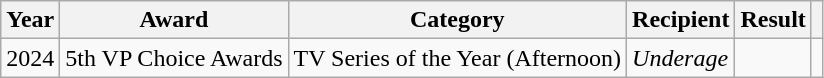<table class="wikitable">
<tr>
<th>Year</th>
<th>Award</th>
<th>Category</th>
<th>Recipient</th>
<th>Result</th>
<th></th>
</tr>
<tr>
<td rowspan=5>2024</td>
<td rowspan=5>5th VP Choice Awards</td>
<td>TV Series of the Year (Afternoon)</td>
<td><em>Underage</em></td>
<td></td>
<td></td>
</tr>
</table>
